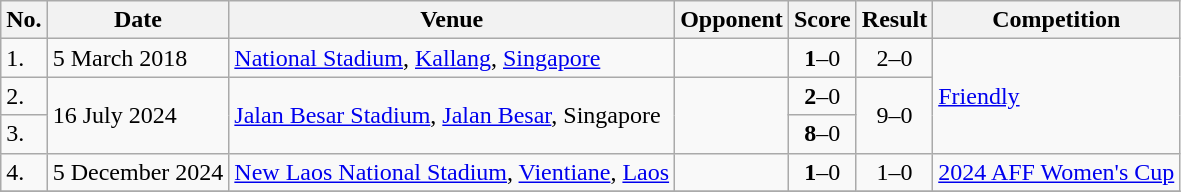<table class="wikitable">
<tr>
<th>No.</th>
<th>Date</th>
<th>Venue</th>
<th>Opponent</th>
<th>Score</th>
<th>Result</th>
<th>Competition</th>
</tr>
<tr>
<td>1.</td>
<td>5 March 2018</td>
<td><a href='#'>National Stadium</a>, <a href='#'>Kallang</a>, <a href='#'>Singapore</a></td>
<td></td>
<td align=center><strong>1</strong>–0</td>
<td align=center>2–0</td>
<td rowspan=3><a href='#'>Friendly</a></td>
</tr>
<tr>
<td>2.</td>
<td rowspan=2>16 July 2024</td>
<td rowspan=2><a href='#'>Jalan Besar Stadium</a>, <a href='#'>Jalan Besar</a>, Singapore</td>
<td rowspan=2></td>
<td align=center><strong>2</strong>–0</td>
<td rowspan=2 align=center>9–0</td>
</tr>
<tr>
<td>3.</td>
<td align=center><strong>8</strong>–0</td>
</tr>
<tr>
<td>4.</td>
<td>5 December 2024</td>
<td><a href='#'>New Laos National Stadium</a>, <a href='#'>Vientiane</a>, <a href='#'>Laos</a></td>
<td></td>
<td align=center><strong>1</strong>–0</td>
<td align=center>1–0</td>
<td><a href='#'>2024 AFF Women's Cup</a></td>
</tr>
<tr>
</tr>
</table>
